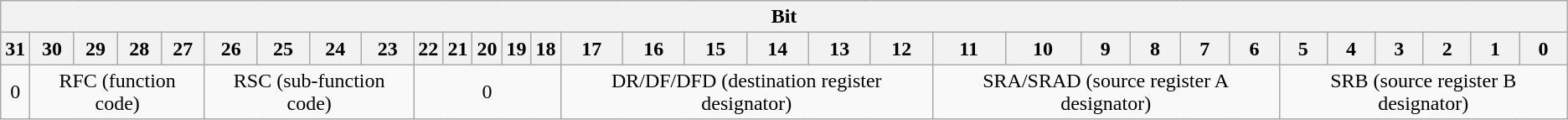<table class="wikitable" style="text-align:center;">
<tr>
<th colspan=32>Bit</th>
</tr>
<tr>
<th>31</th>
<th>30</th>
<th>29</th>
<th>28</th>
<th>27</th>
<th>26</th>
<th>25</th>
<th>24</th>
<th>23</th>
<th>22</th>
<th>21</th>
<th>20</th>
<th>19</th>
<th>18</th>
<th>17</th>
<th>16</th>
<th>15</th>
<th>14</th>
<th>13</th>
<th>12</th>
<th>11</th>
<th>10</th>
<th>9</th>
<th>8</th>
<th>7</th>
<th>6</th>
<th>5</th>
<th>4</th>
<th>3</th>
<th>2</th>
<th>1</th>
<th>0</th>
</tr>
<tr>
<td>0</td>
<td colspan=4>RFC (function code)</td>
<td colspan=4>RSC (sub-function code)</td>
<td colspan=5>0</td>
<td colspan=6>DR/DF/DFD (destination register designator)</td>
<td colspan=6>SRA/SRAD (source register A designator)</td>
<td colspan=6>SRB (source register B designator)</td>
</tr>
</table>
